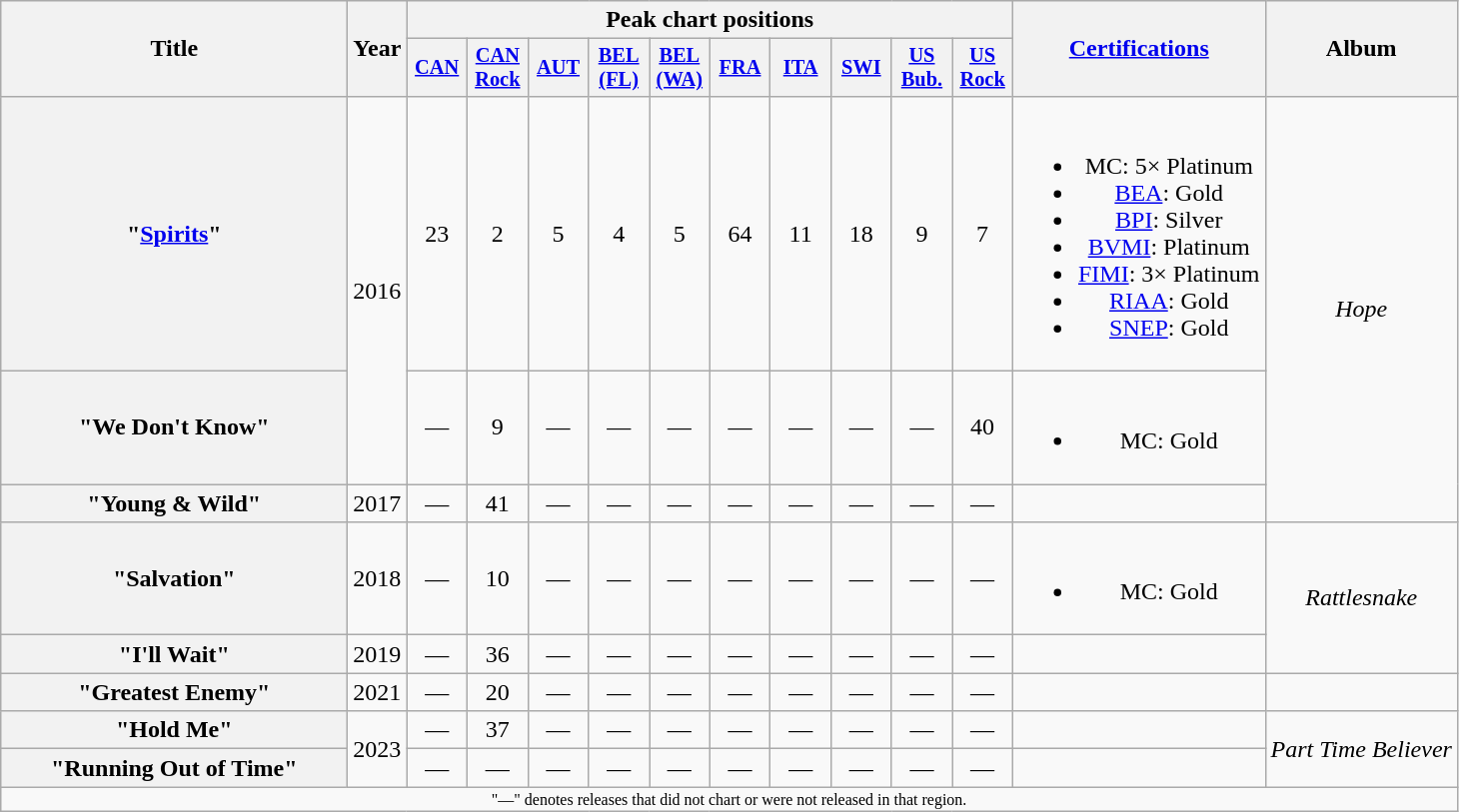<table class="wikitable plainrowheaders" style="text-align:center;">
<tr>
<th scope="col" rowspan="2" style="width:14em;">Title</th>
<th scope="col" rowspan="2">Year</th>
<th scope="col" colspan="10">Peak chart positions</th>
<th scope="col" rowspan="2"><a href='#'>Certifications</a></th>
<th scope="col" rowspan="2">Album</th>
</tr>
<tr>
<th scope="col" style="width:2.5em;font-size:85%;"><a href='#'>CAN</a><br></th>
<th scope="col" style="width:2.5em;font-size:85%;"><a href='#'>CAN<br>Rock</a><br></th>
<th scope="col" style="width:2.5em;font-size:85%;"><a href='#'>AUT</a><br></th>
<th scope="col" style="width:2.5em;font-size:85%;"><a href='#'>BEL<br>(FL)</a><br></th>
<th scope="col" style="width:2.5em;font-size:85%;"><a href='#'>BEL<br>(WA)</a><br></th>
<th scope="col" style="width:2.5em;font-size:85%;"><a href='#'>FRA</a><br></th>
<th scope="col" style="width:2.5em;font-size:85%;"><a href='#'>ITA</a><br></th>
<th scope="col" style="width:2.5em;font-size:85%;"><a href='#'>SWI</a><br></th>
<th scope="col" style="width:2.5em;font-size:85%;"><a href='#'>US<br>Bub.</a><br></th>
<th scope="col" style="width:2.5em;font-size:85%;"><a href='#'>US<br>Rock</a><br></th>
</tr>
<tr>
<th scope="row">"<a href='#'>Spirits</a>"</th>
<td rowspan="2">2016</td>
<td>23</td>
<td>2</td>
<td>5</td>
<td>4</td>
<td>5</td>
<td>64</td>
<td>11</td>
<td>18</td>
<td>9</td>
<td>7</td>
<td><br><ul><li>MC: 5× Platinum</li><li><a href='#'>BEA</a>: Gold</li><li><a href='#'>BPI</a>: Silver</li><li><a href='#'>BVMI</a>: Platinum</li><li><a href='#'>FIMI</a>: 3× Platinum</li><li><a href='#'>RIAA</a>: Gold</li><li><a href='#'>SNEP</a>: Gold</li></ul></td>
<td rowspan="3"><em>Hope</em></td>
</tr>
<tr>
<th scope="row">"We Don't Know"</th>
<td>—</td>
<td>9</td>
<td>—</td>
<td>—</td>
<td>—</td>
<td>—</td>
<td>—</td>
<td>—</td>
<td>—</td>
<td>40</td>
<td><br><ul><li>MC: Gold</li></ul></td>
</tr>
<tr>
<th scope="row">"Young & Wild"</th>
<td>2017</td>
<td>—</td>
<td>41</td>
<td>—</td>
<td>—</td>
<td>—</td>
<td>—</td>
<td>—</td>
<td>—</td>
<td>—</td>
<td>—</td>
<td></td>
</tr>
<tr>
<th scope="row">"Salvation"</th>
<td>2018</td>
<td>—</td>
<td>10</td>
<td>—</td>
<td>—</td>
<td>—</td>
<td>—</td>
<td>—</td>
<td>—</td>
<td>—</td>
<td>—</td>
<td><br><ul><li>MC: Gold</li></ul></td>
<td rowspan="2"><em>Rattlesnake</em></td>
</tr>
<tr>
<th scope="row">"I'll Wait"</th>
<td>2019</td>
<td>—</td>
<td>36</td>
<td>—</td>
<td>—</td>
<td>—</td>
<td>—</td>
<td>—</td>
<td>—</td>
<td>—</td>
<td>—</td>
<td></td>
</tr>
<tr>
<th scope="row">"Greatest Enemy"</th>
<td>2021</td>
<td>—</td>
<td>20</td>
<td>—</td>
<td>—</td>
<td>—</td>
<td>—</td>
<td>—</td>
<td>—</td>
<td>—</td>
<td>—</td>
<td></td>
<td></td>
</tr>
<tr>
<th scope="row">"Hold Me"</th>
<td rowspan="2">2023</td>
<td>—</td>
<td>37</td>
<td>—</td>
<td>—</td>
<td>—</td>
<td>—</td>
<td>—</td>
<td>—</td>
<td>—</td>
<td>—</td>
<td></td>
<td rowspan="2"><em>Part Time Believer</em></td>
</tr>
<tr>
<th scope="row">"Running Out of Time"</th>
<td>—</td>
<td>—</td>
<td>—</td>
<td>—</td>
<td>—</td>
<td>—</td>
<td>—</td>
<td>—</td>
<td>—</td>
<td>—</td>
<td></td>
</tr>
<tr>
<td colspan="18" style="font-size: 8pt">"—" denotes releases that did not chart or were not released in that region.</td>
</tr>
</table>
